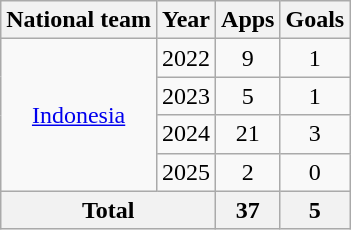<table class="wikitable" style="text-align:center">
<tr>
<th>National team</th>
<th>Year</th>
<th>Apps</th>
<th>Goals</th>
</tr>
<tr>
<td rowspan=4><a href='#'>Indonesia</a></td>
<td>2022</td>
<td>9</td>
<td>1</td>
</tr>
<tr>
<td>2023</td>
<td>5</td>
<td>1</td>
</tr>
<tr>
<td>2024</td>
<td>21</td>
<td>3</td>
</tr>
<tr>
<td>2025</td>
<td>2</td>
<td>0</td>
</tr>
<tr>
<th colspan=2>Total</th>
<th>37</th>
<th>5</th>
</tr>
</table>
